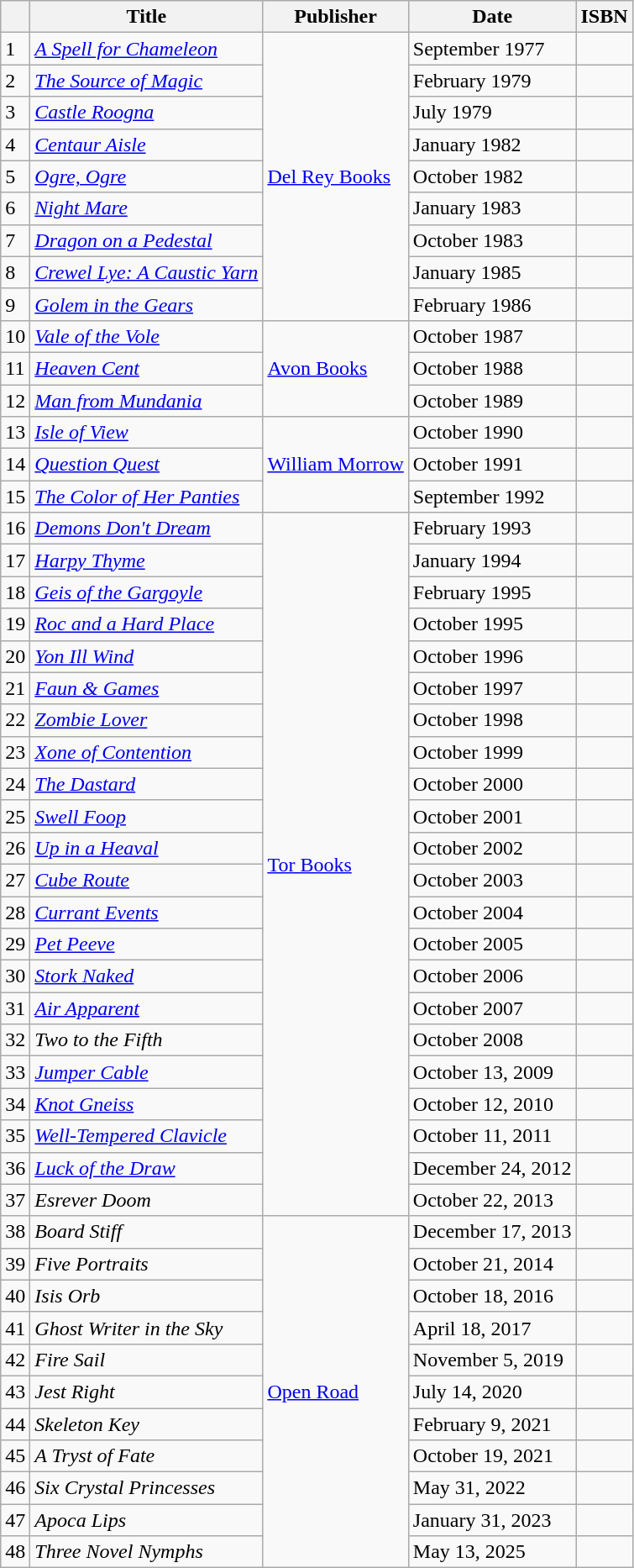<table class="wikitable">
<tr>
<th></th>
<th>Title</th>
<th>Publisher</th>
<th>Date</th>
<th>ISBN</th>
</tr>
<tr>
<td>1</td>
<td><em><a href='#'>A Spell for Chameleon</a></em></td>
<td rowspan="9"><a href='#'>Del Rey Books</a></td>
<td>September 1977</td>
<td></td>
</tr>
<tr>
<td>2</td>
<td><em><a href='#'>The Source of Magic</a></em></td>
<td>February 1979</td>
<td></td>
</tr>
<tr>
<td>3</td>
<td><em><a href='#'>Castle Roogna</a></em></td>
<td>July 1979</td>
<td></td>
</tr>
<tr>
<td>4</td>
<td><em><a href='#'>Centaur Aisle</a></em></td>
<td>January 1982</td>
<td></td>
</tr>
<tr>
<td>5</td>
<td><em><a href='#'>Ogre, Ogre</a></em></td>
<td>October 1982</td>
<td></td>
</tr>
<tr>
<td>6</td>
<td><em><a href='#'>Night Mare</a></em></td>
<td>January 1983</td>
<td></td>
</tr>
<tr>
<td>7</td>
<td><em><a href='#'>Dragon on a Pedestal</a></em></td>
<td>October 1983</td>
<td></td>
</tr>
<tr>
<td>8</td>
<td><em><a href='#'>Crewel Lye: A Caustic Yarn</a></em></td>
<td>January 1985</td>
<td></td>
</tr>
<tr>
<td>9</td>
<td><em><a href='#'>Golem in the Gears</a></em></td>
<td>February 1986</td>
<td></td>
</tr>
<tr>
<td>10</td>
<td><em><a href='#'>Vale of the Vole</a></em></td>
<td rowspan="3"><a href='#'>Avon Books</a></td>
<td>October 1987</td>
<td></td>
</tr>
<tr>
<td>11</td>
<td><em><a href='#'>Heaven Cent</a></em></td>
<td>October 1988</td>
<td></td>
</tr>
<tr>
<td>12</td>
<td><em><a href='#'>Man from Mundania</a></em></td>
<td>October 1989</td>
<td></td>
</tr>
<tr>
<td>13</td>
<td><em><a href='#'>Isle of View</a></em></td>
<td rowspan="3"><a href='#'>William Morrow</a></td>
<td>October 1990</td>
<td></td>
</tr>
<tr>
<td>14</td>
<td><em><a href='#'>Question Quest</a></em></td>
<td>October 1991</td>
<td></td>
</tr>
<tr>
<td>15</td>
<td><em><a href='#'>The Color of Her Panties</a></em></td>
<td>September 1992</td>
<td></td>
</tr>
<tr>
<td>16</td>
<td><em><a href='#'>Demons Don't Dream</a></em></td>
<td rowspan="22"><a href='#'>Tor Books</a></td>
<td>February 1993</td>
<td></td>
</tr>
<tr>
<td>17</td>
<td><em><a href='#'>Harpy Thyme</a></em></td>
<td>January 1994</td>
<td></td>
</tr>
<tr>
<td>18</td>
<td><em><a href='#'>Geis of the Gargoyle</a></em></td>
<td>February 1995</td>
<td></td>
</tr>
<tr>
<td>19</td>
<td><em><a href='#'>Roc and a Hard Place</a></em></td>
<td>October 1995</td>
<td></td>
</tr>
<tr>
<td>20</td>
<td><em><a href='#'>Yon Ill Wind</a></em></td>
<td>October 1996</td>
<td></td>
</tr>
<tr>
<td>21</td>
<td><em><a href='#'>Faun & Games</a></em></td>
<td>October 1997</td>
<td></td>
</tr>
<tr>
<td>22</td>
<td><em><a href='#'>Zombie Lover</a></em></td>
<td>October 1998</td>
<td></td>
</tr>
<tr>
<td>23</td>
<td><em><a href='#'>Xone of Contention</a></em></td>
<td>October 1999</td>
<td></td>
</tr>
<tr>
<td>24</td>
<td><em><a href='#'>The Dastard</a></em></td>
<td>October 2000</td>
<td></td>
</tr>
<tr>
<td>25</td>
<td><em><a href='#'>Swell Foop</a></em></td>
<td>October 2001</td>
<td></td>
</tr>
<tr>
<td>26</td>
<td><em><a href='#'>Up in a Heaval</a></em></td>
<td>October 2002</td>
<td></td>
</tr>
<tr>
<td>27</td>
<td><em><a href='#'>Cube Route</a></em></td>
<td>October 2003</td>
<td></td>
</tr>
<tr>
<td>28</td>
<td><em><a href='#'>Currant Events</a></em></td>
<td>October 2004</td>
<td></td>
</tr>
<tr>
<td>29</td>
<td><em><a href='#'>Pet Peeve</a></em></td>
<td>October 2005</td>
<td></td>
</tr>
<tr>
<td>30</td>
<td><em><a href='#'>Stork Naked</a></em></td>
<td>October 2006</td>
<td></td>
</tr>
<tr>
<td>31</td>
<td><em><a href='#'>Air Apparent</a></em></td>
<td>October 2007</td>
<td></td>
</tr>
<tr>
<td>32</td>
<td><em>Two to the Fifth</em></td>
<td>October 2008</td>
<td></td>
</tr>
<tr>
<td>33</td>
<td><em><a href='#'>Jumper Cable</a></em></td>
<td>October 13, 2009</td>
<td></td>
</tr>
<tr>
<td>34</td>
<td><em><a href='#'>Knot Gneiss</a></em></td>
<td>October 12, 2010</td>
<td></td>
</tr>
<tr>
<td>35</td>
<td><em><a href='#'>Well-Tempered Clavicle</a></em></td>
<td>October 11, 2011</td>
<td></td>
</tr>
<tr>
<td>36</td>
<td><em><a href='#'>Luck of the Draw</a></em></td>
<td>December 24, 2012</td>
<td></td>
</tr>
<tr>
<td>37</td>
<td><em>Esrever Doom</em></td>
<td>October 22, 2013</td>
<td></td>
</tr>
<tr>
<td>38</td>
<td><em>Board Stiff</em></td>
<td rowspan="11"><a href='#'>Open Road</a></td>
<td>December 17, 2013</td>
<td></td>
</tr>
<tr>
<td>39</td>
<td><em>Five Portraits</em></td>
<td>October 21, 2014</td>
<td></td>
</tr>
<tr>
<td>40</td>
<td><em>Isis Orb</em></td>
<td>October 18, 2016</td>
<td></td>
</tr>
<tr>
<td>41</td>
<td><em>Ghost Writer in the Sky</em></td>
<td>April 18, 2017</td>
<td></td>
</tr>
<tr>
<td>42</td>
<td><em>Fire Sail</em></td>
<td>November 5, 2019</td>
<td></td>
</tr>
<tr>
<td>43</td>
<td><em>Jest Right</em></td>
<td>July 14, 2020</td>
<td></td>
</tr>
<tr>
<td>44</td>
<td><em>Skeleton Key</em></td>
<td>February 9, 2021</td>
<td></td>
</tr>
<tr>
<td>45</td>
<td><em>A Tryst of Fate</em></td>
<td>October 19, 2021</td>
<td></td>
</tr>
<tr>
<td>46</td>
<td><em>Six Crystal Princesses</em></td>
<td>May 31, 2022</td>
<td></td>
</tr>
<tr>
<td>47</td>
<td><em>Apoca Lips</em></td>
<td>January 31, 2023</td>
<td></td>
</tr>
<tr>
<td>48</td>
<td><em>Three Novel Nymphs</em></td>
<td>May 13, 2025</td>
<td></td>
</tr>
</table>
